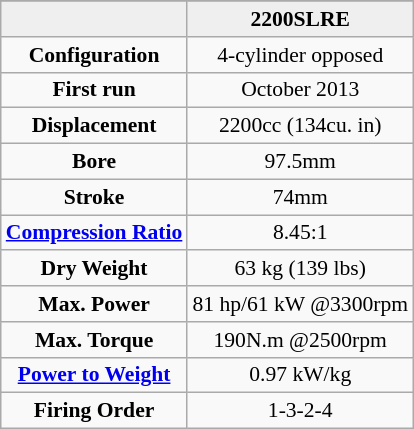<table class="wikitable" style="text-align:center;font-size:90%;">
<tr>
</tr>
<tr style="background-color:#efefef">
<td></td>
<td><strong>2200SLRE</strong></td>
</tr>
<tr>
<td><strong>Configuration</strong></td>
<td>4-cylinder opposed</td>
</tr>
<tr>
<td><strong>First run</strong></td>
<td>October 2013</td>
</tr>
<tr>
<td><strong>Displacement</strong></td>
<td>2200cc (134cu. in)</td>
</tr>
<tr>
<td><strong>Bore</strong></td>
<td>97.5mm</td>
</tr>
<tr>
<td><strong>Stroke</strong></td>
<td>74mm</td>
</tr>
<tr>
<td><strong><a href='#'>Compression Ratio</a></strong></td>
<td>8.45:1</td>
</tr>
<tr>
<td><strong>Dry Weight</strong></td>
<td>63 kg (139 lbs)</td>
</tr>
<tr>
<td><strong>Max. Power</strong></td>
<td>81 hp/61 kW @3300rpm</td>
</tr>
<tr>
<td><strong>Max. Torque</strong></td>
<td>190N.m @2500rpm</td>
</tr>
<tr>
<td><strong><a href='#'>Power to Weight</a></strong></td>
<td>0.97 kW/kg</td>
</tr>
<tr>
<td><strong>Firing Order</strong></td>
<td>1-3-2-4</td>
</tr>
</table>
